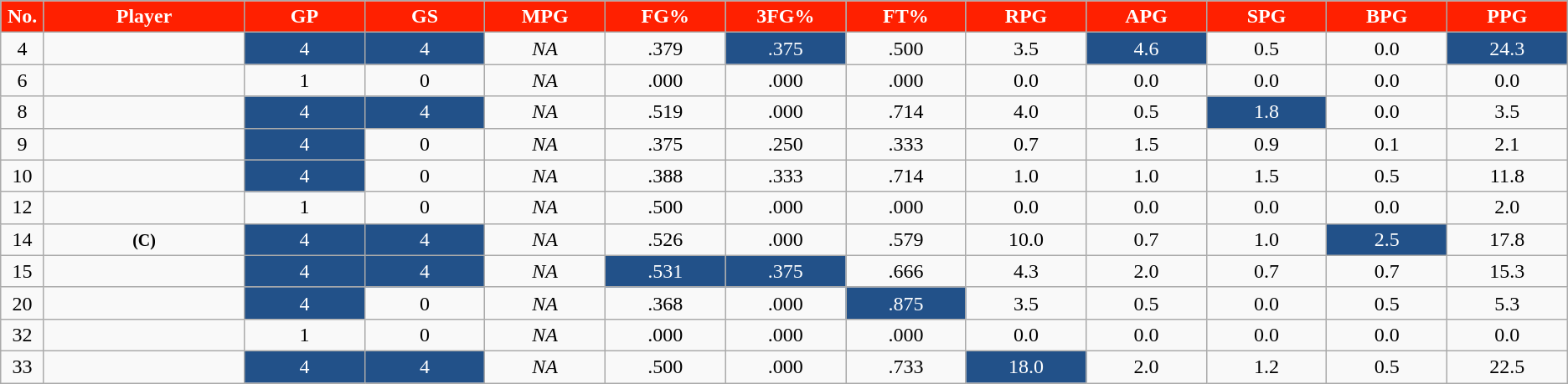<table class="wikitable sortable">
<tr>
<th style="background:#ff2000; color:#ffffff" width="1%">No.</th>
<th style="background:#ff2000; color:#ffffff" width="10%">Player</th>
<th style="background:#ff2000; color:#ffffff" width="6%">GP</th>
<th style="background:#ff2000; color:#ffffff" width="6%">GS</th>
<th style="background:#ff2000; color:#ffffff" width="6%">MPG</th>
<th style="background:#ff2000; color:#ffffff" width="6%">FG%</th>
<th style="background:#ff2000; color:#ffffff" width="6%">3FG%</th>
<th style="background:#ff2000; color:#ffffff" width="6%">FT%</th>
<th style="background:#ff2000; color:#ffffff" width="6%">RPG</th>
<th style="background:#ff2000; color:#ffffff" width="6%">APG</th>
<th style="background:#ff2000; color:#ffffff" width="6%">SPG</th>
<th style="background:#ff2000; color:#ffffff" width="6%">BPG</th>
<th style="background:#ff2000; color:#ffffff" width="6%">PPG</th>
</tr>
<tr style="text-align:center;" bgcolor="">
<td>4</td>
<td></td>
<td style="background:#225189; color:white">4</td>
<td style="background:#225189; color:white">4</td>
<td><em>NA</em></td>
<td>.379</td>
<td style="background:#225189; color:white">.375</td>
<td>.500</td>
<td>3.5</td>
<td style="background:#225189; color:white">4.6</td>
<td>0.5</td>
<td>0.0</td>
<td style="background:#225189; color:white">24.3</td>
</tr>
<tr style="text-align:center;" bgcolor="">
<td>6</td>
<td></td>
<td>1</td>
<td>0</td>
<td><em>NA</em></td>
<td>.000</td>
<td>.000</td>
<td>.000</td>
<td>0.0</td>
<td>0.0</td>
<td>0.0</td>
<td>0.0</td>
<td>0.0</td>
</tr>
<tr style="text-align:center;" bgcolor="">
<td>8</td>
<td></td>
<td style="background:#225189; color:white">4</td>
<td style="background:#225189; color:white">4</td>
<td><em>NA</em></td>
<td>.519</td>
<td>.000</td>
<td>.714</td>
<td>4.0</td>
<td>0.5</td>
<td style="background:#225189; color:white">1.8</td>
<td>0.0</td>
<td>3.5</td>
</tr>
<tr style="text-align:center;" bgcolor="">
<td>9</td>
<td></td>
<td style="background:#225189; color:white">4</td>
<td>0</td>
<td><em>NA</em></td>
<td>.375</td>
<td>.250</td>
<td>.333</td>
<td>0.7</td>
<td>1.5</td>
<td>0.9</td>
<td>0.1</td>
<td>2.1</td>
</tr>
<tr style="text-align:center;" bgcolor="">
<td>10</td>
<td></td>
<td style="background:#225189; color:white">4</td>
<td>0</td>
<td><em>NA</em></td>
<td>.388</td>
<td>.333</td>
<td>.714</td>
<td>1.0</td>
<td>1.0</td>
<td>1.5</td>
<td>0.5</td>
<td>11.8</td>
</tr>
<tr style="text-align:center;" bgcolor="">
<td>12</td>
<td></td>
<td>1</td>
<td>0</td>
<td><em>NA</em></td>
<td>.500</td>
<td>.000</td>
<td>.000</td>
<td>0.0</td>
<td>0.0</td>
<td>0.0</td>
<td>0.0</td>
<td>2.0</td>
</tr>
<tr style="text-align:center;" bgcolor="">
<td>14</td>
<td> <small><strong>(C)</strong></small></td>
<td style="background:#225189; color:white">4</td>
<td style="background:#225189; color:white">4</td>
<td><em>NA</em></td>
<td>.526</td>
<td>.000</td>
<td>.579</td>
<td>10.0</td>
<td>0.7</td>
<td>1.0</td>
<td style="background:#225189; color:white">2.5</td>
<td>17.8</td>
</tr>
<tr style="text-align:center;" bgcolor="">
<td>15</td>
<td></td>
<td style="background:#225189; color:white">4</td>
<td style="background:#225189; color:white">4</td>
<td><em>NA</em></td>
<td style="background:#225189; color:white">.531</td>
<td style="background:#225189; color:white">.375</td>
<td>.666</td>
<td>4.3</td>
<td>2.0</td>
<td>0.7</td>
<td>0.7</td>
<td>15.3</td>
</tr>
<tr style="text-align:center;" bgcolor="">
<td>20</td>
<td></td>
<td style="background:#225189; color:white">4</td>
<td>0</td>
<td><em>NA</em></td>
<td>.368</td>
<td>.000</td>
<td style="background:#225189; color:white">.875</td>
<td>3.5</td>
<td>0.5</td>
<td>0.0</td>
<td>0.5</td>
<td>5.3</td>
</tr>
<tr style="text-align:center;" bgcolor="">
<td>32</td>
<td></td>
<td>1</td>
<td>0</td>
<td><em>NA</em></td>
<td>.000</td>
<td>.000</td>
<td>.000</td>
<td>0.0</td>
<td>0.0</td>
<td>0.0</td>
<td>0.0</td>
<td>0.0</td>
</tr>
<tr style="text-align:center;" bgcolor="">
<td>33</td>
<td></td>
<td style="background:#225189; color:white">4</td>
<td style="background:#225189; color:white">4</td>
<td><em>NA</em></td>
<td>.500</td>
<td>.000</td>
<td>.733</td>
<td style="background:#225189; color:white">18.0</td>
<td>2.0</td>
<td>1.2</td>
<td>0.5</td>
<td>22.5</td>
</tr>
</table>
